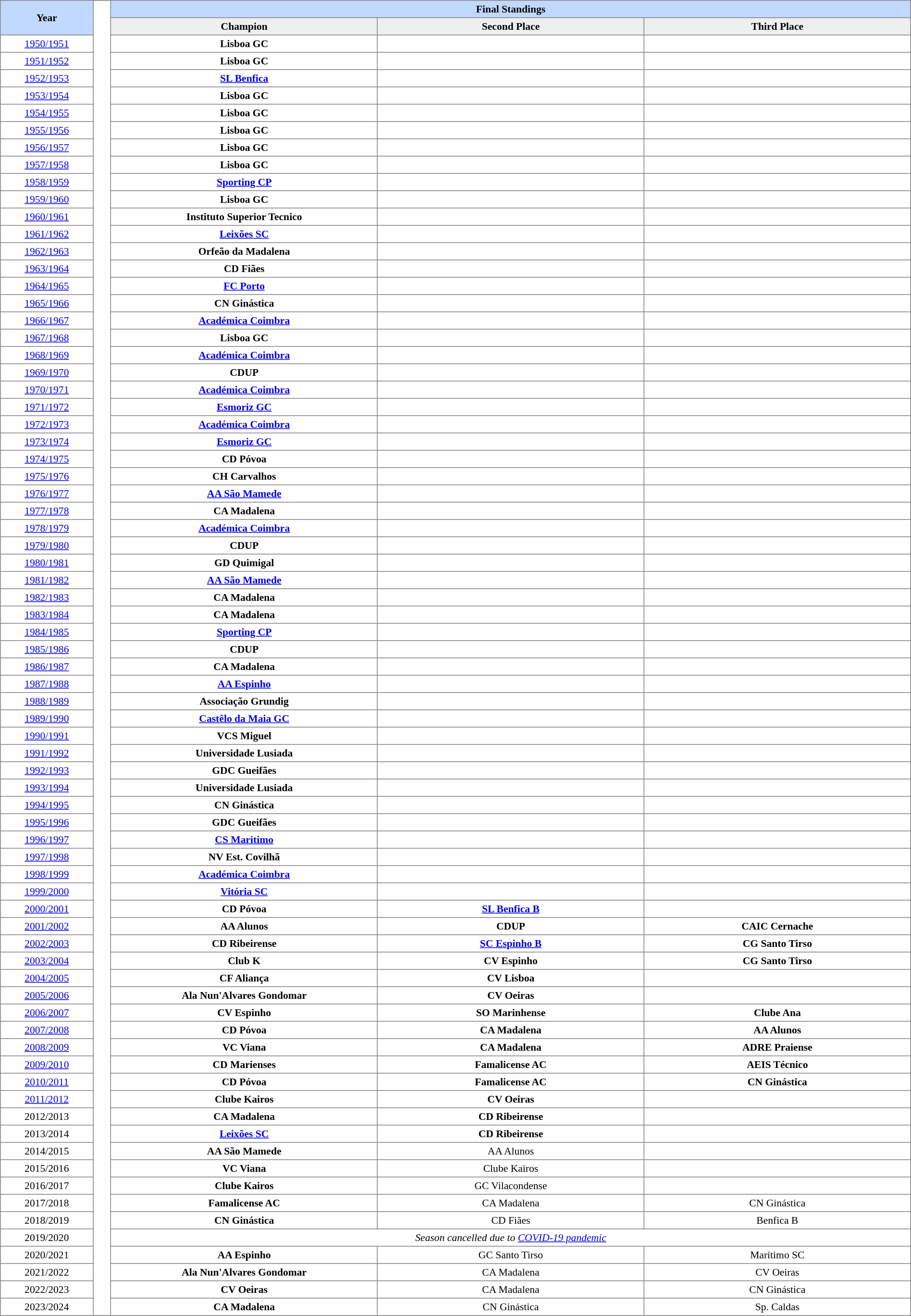<table border=1 style="border-collapse:collapse; font-size:90%;" cellpadding=3 cellspacing=0 width=100%>
<tr style="background: #C1D8FF">
<th rowspan=2 width=5%>Year</th>
<td width=1% rowspan=95 style="background: #ffffff"></td>
<th colspan=3>Final Standings</th>
</tr>
<tr style="background: #EFEFEF">
<th width=15%>Champion</th>
<th width=15%>Second Place</th>
<th width=15%>Third Place</th>
</tr>
<tr align=center>
<td><a href='#'>1950/1951</a></td>
<td><strong>Lisboa GC</strong></td>
<td></td>
<td></td>
</tr>
<tr align=center>
<td><a href='#'>1951/1952</a></td>
<td><strong>Lisboa GC</strong></td>
<td></td>
<td></td>
</tr>
<tr align=center>
<td><a href='#'>1952/1953</a></td>
<td><strong><a href='#'>SL Benfica</a></strong></td>
<td></td>
<td></td>
</tr>
<tr align=center>
<td><a href='#'>1953/1954</a></td>
<td><strong>Lisboa GC</strong></td>
<td></td>
<td></td>
</tr>
<tr align=center>
<td><a href='#'>1954/1955</a></td>
<td><strong>Lisboa GC</strong></td>
<td></td>
<td></td>
</tr>
<tr align=center>
<td><a href='#'>1955/1956</a></td>
<td><strong>Lisboa GC</strong></td>
<td></td>
<td></td>
</tr>
<tr align=center>
<td><a href='#'>1956/1957</a></td>
<td><strong>Lisboa GC</strong></td>
<td></td>
<td></td>
</tr>
<tr align=center>
<td><a href='#'>1957/1958</a></td>
<td><strong>Lisboa GC</strong></td>
<td></td>
<td></td>
</tr>
<tr align=center>
<td><a href='#'>1958/1959</a></td>
<td><strong><a href='#'>Sporting CP</a></strong></td>
<td></td>
<td></td>
</tr>
<tr align=center>
<td><a href='#'>1959/1960</a></td>
<td><strong>Lisboa GC</strong></td>
<td></td>
<td></td>
</tr>
<tr align=center>
<td><a href='#'>1960/1961</a></td>
<td><strong>Instituto Superior Tecnico</strong></td>
<td></td>
<td></td>
</tr>
<tr align=center>
<td><a href='#'>1961/1962</a></td>
<td><strong><a href='#'>Leixões SC</a></strong></td>
<td></td>
<td></td>
</tr>
<tr align=center>
<td><a href='#'>1962/1963</a></td>
<td><strong>Orfeão da Madalena</strong></td>
<td></td>
<td></td>
</tr>
<tr align=center>
<td><a href='#'>1963/1964</a></td>
<td><strong>CD Fiães</strong></td>
<td></td>
<td></td>
</tr>
<tr align=center>
<td><a href='#'>1964/1965</a></td>
<td><strong><a href='#'>FC Porto</a></strong></td>
<td></td>
<td></td>
</tr>
<tr align=center>
<td><a href='#'>1965/1966</a></td>
<td><strong>CN Ginástica</strong></td>
<td></td>
<td></td>
</tr>
<tr align=center>
<td><a href='#'>1966/1967</a></td>
<td><strong><a href='#'>Académica Coimbra</a></strong></td>
<td></td>
<td></td>
</tr>
<tr align=center>
<td><a href='#'>1967/1968</a></td>
<td><strong>Lisboa GC</strong></td>
<td></td>
<td></td>
</tr>
<tr align=center>
<td><a href='#'>1968/1969</a></td>
<td><strong><a href='#'>Académica Coimbra</a></strong></td>
<td></td>
<td></td>
</tr>
<tr align=center>
<td><a href='#'>1969/1970</a></td>
<td><strong>CDUP</strong></td>
<td></td>
<td></td>
</tr>
<tr align=center>
<td><a href='#'>1970/1971</a></td>
<td><strong><a href='#'>Académica Coimbra</a></strong></td>
<td></td>
<td></td>
</tr>
<tr align=center>
<td><a href='#'>1971/1972</a></td>
<td><strong><a href='#'>Esmoriz GC</a></strong></td>
<td></td>
<td></td>
</tr>
<tr align=center>
<td><a href='#'>1972/1973</a></td>
<td><strong><a href='#'>Académica Coimbra</a></strong></td>
<td></td>
<td></td>
</tr>
<tr align=center>
<td><a href='#'>1973/1974</a></td>
<td><strong><a href='#'>Esmoriz GC</a></strong></td>
<td></td>
<td></td>
</tr>
<tr align=center>
<td><a href='#'>1974/1975</a></td>
<td><strong>CD Póvoa</strong></td>
<td></td>
<td></td>
</tr>
<tr align=center>
<td><a href='#'>1975/1976</a></td>
<td><strong>CH Carvalhos</strong></td>
<td></td>
<td></td>
</tr>
<tr align=center>
<td><a href='#'>1976/1977</a></td>
<td><strong><a href='#'>AA São Mamede</a></strong></td>
<td></td>
<td></td>
</tr>
<tr align=center>
<td><a href='#'>1977/1978</a></td>
<td><strong>CA Madalena</strong></td>
<td></td>
<td></td>
</tr>
<tr align=center>
<td><a href='#'>1978/1979</a></td>
<td><strong><a href='#'>Académica Coimbra</a></strong></td>
<td></td>
<td></td>
</tr>
<tr align=center>
<td><a href='#'>1979/1980</a></td>
<td><strong>CDUP</strong></td>
<td></td>
<td></td>
</tr>
<tr align=center>
<td><a href='#'>1980/1981</a></td>
<td><strong>GD Quimigal</strong></td>
<td></td>
<td></td>
</tr>
<tr align=center>
<td><a href='#'>1981/1982</a></td>
<td><strong><a href='#'>AA São Mamede</a></strong></td>
<td></td>
<td></td>
</tr>
<tr align=center>
<td><a href='#'>1982/1983</a></td>
<td><strong>CA Madalena</strong></td>
<td></td>
<td></td>
</tr>
<tr align=center>
<td><a href='#'>1983/1984</a></td>
<td><strong>CA Madalena</strong></td>
<td></td>
<td></td>
</tr>
<tr align=center>
<td><a href='#'>1984/1985</a></td>
<td><strong><a href='#'>Sporting CP</a></strong></td>
<td></td>
<td></td>
</tr>
<tr align=center>
<td><a href='#'>1985/1986</a></td>
<td><strong>CDUP</strong></td>
<td></td>
<td></td>
</tr>
<tr align=center>
<td><a href='#'>1986/1987</a></td>
<td><strong>CA Madalena</strong></td>
<td></td>
<td></td>
</tr>
<tr align=center>
<td><a href='#'>1987/1988</a></td>
<td><strong><a href='#'>AA Espinho</a></strong></td>
<td></td>
<td></td>
</tr>
<tr align=center>
<td><a href='#'>1988/1989</a></td>
<td><strong>Associação Grundig</strong></td>
<td></td>
<td></td>
</tr>
<tr align=center>
<td><a href='#'>1989/1990</a></td>
<td><strong><a href='#'>Castêlo da Maia GC</a></strong></td>
<td></td>
<td></td>
</tr>
<tr align=center>
<td><a href='#'>1990/1991</a></td>
<td><strong>VCS Miguel</strong></td>
<td></td>
<td></td>
</tr>
<tr align=center>
<td><a href='#'>1991/1992</a></td>
<td><strong>Universidade Lusiada</strong></td>
<td></td>
<td></td>
</tr>
<tr align=center>
<td><a href='#'>1992/1993</a></td>
<td><strong>GDC Gueifães</strong></td>
<td></td>
<td></td>
</tr>
<tr align=center>
<td><a href='#'>1993/1994</a></td>
<td><strong>Universidade Lusiada</strong></td>
<td></td>
<td></td>
</tr>
<tr align=center>
<td><a href='#'>1994/1995</a></td>
<td><strong>CN Ginástica</strong></td>
<td></td>
<td></td>
</tr>
<tr align=center>
<td><a href='#'>1995/1996</a></td>
<td><strong>GDC Gueifães </strong></td>
<td></td>
<td></td>
</tr>
<tr align=center>
<td><a href='#'>1996/1997</a></td>
<td><strong><a href='#'>CS Maritimo</a></strong></td>
<td></td>
<td></td>
</tr>
<tr align=center>
<td><a href='#'>1997/1998</a></td>
<td><strong>NV Est. Covilhã</strong></td>
<td></td>
<td></td>
</tr>
<tr align=center>
<td><a href='#'>1998/1999</a></td>
<td><strong><a href='#'>Académica Coimbra</a></strong></td>
<td></td>
<td></td>
</tr>
<tr align=center>
<td><a href='#'>1999/2000</a></td>
<td><strong><a href='#'>Vitória SC</a></strong></td>
<td></td>
<td></td>
</tr>
<tr align=center>
<td><a href='#'>2000/2001</a></td>
<td><strong>CD Póvoa</strong></td>
<td><strong><a href='#'>SL Benfica B</a></strong></td>
<td></td>
</tr>
<tr align=center>
<td><a href='#'>2001/2002</a></td>
<td><strong>AA Alunos</strong></td>
<td><strong>CDUP</strong></td>
<td><strong>CAIC Cernache</strong></td>
</tr>
<tr align=center>
<td><a href='#'>2002/2003</a></td>
<td><strong>CD Ribeirense</strong></td>
<td><strong><a href='#'>SC Espinho B</a></strong></td>
<td><strong>CG Santo Tirso</strong></td>
</tr>
<tr align=center>
<td><a href='#'>2003/2004</a></td>
<td><strong>Club K</strong></td>
<td><strong>CV Espinho</strong></td>
<td><strong>CG Santo Tirso</strong></td>
</tr>
<tr align=center>
<td><a href='#'>2004/2005</a></td>
<td><strong>CF Aliança</strong></td>
<td><strong>CV Lisboa</strong></td>
<td></td>
</tr>
<tr align=center>
<td><a href='#'>2005/2006</a></td>
<td><strong>Ala Nun'Alvares Gondomar</strong></td>
<td><strong>CV Oeiras</strong></td>
<td></td>
</tr>
<tr align=center>
<td><a href='#'>2006/2007</a></td>
<td><strong>CV Espinho</strong></td>
<td><strong>SO Marinhense</strong></td>
<td><strong>Clube Ana</strong></td>
</tr>
<tr align=center>
<td><a href='#'>2007/2008</a></td>
<td><strong>CD Póvoa</strong></td>
<td><strong>CA Madalena</strong></td>
<td><strong>AA Alunos</strong></td>
</tr>
<tr align=center>
<td><a href='#'>2008/2009</a></td>
<td><strong>VC Viana</strong></td>
<td><strong>CA Madalena</strong></td>
<td><strong>ADRE Praiense</strong></td>
</tr>
<tr align=center>
<td><a href='#'>2009/2010</a></td>
<td><strong>CD Marienses</strong></td>
<td><strong>Famalicense AC</strong></td>
<td><strong>AEIS Técnico</strong></td>
</tr>
<tr align=center>
<td><a href='#'>2010/2011</a></td>
<td><strong>CD Póvoa </strong></td>
<td><strong>Famalicense AC</strong></td>
<td><strong>CN Ginástica</strong></td>
</tr>
<tr align=center>
<td><a href='#'>2011/2012</a></td>
<td><strong>Clube Kairos</strong></td>
<td><strong>CV Oeiras</strong></td>
<td></td>
</tr>
<tr align=center>
<td>2012/2013</td>
<td><strong>CA Madalena</strong></td>
<td><strong>CD Ribeirense</strong></td>
<td></td>
</tr>
<tr align=center>
<td>2013/2014</td>
<td><strong><a href='#'>Leixões SC</a></strong></td>
<td><strong>CD Ribeirense</strong></td>
<td></td>
</tr>
<tr align=center>
<td>2014/2015</td>
<td><strong>AA São Mamede</strong></td>
<td>AA Alunos</td>
<td></td>
</tr>
<tr align=center>
<td>2015/2016</td>
<td><strong>VC Viana</strong></td>
<td>Clube Kairos</td>
<td></td>
</tr>
<tr align=center>
<td>2016/2017</td>
<td><strong>Clube Kairos</strong></td>
<td>GC Vilacondense</td>
<td></td>
</tr>
<tr align=center>
<td>2017/2018</td>
<td><strong>Famalicense AC</strong></td>
<td>CA Madalena</td>
<td>CN Ginástica</td>
</tr>
<tr align=center>
<td>2018/2019</td>
<td><strong>CN Ginástica</strong></td>
<td>CD Fiães</td>
<td>Benfica B</td>
</tr>
<tr align=center>
<td>2019/2020</td>
<td colspan=3><em>Season cancelled due to <a href='#'>COVID-19 pandemic</a></em></td>
</tr>
<tr align=center>
<td>2020/2021</td>
<td><strong>AA Espinho</strong></td>
<td>GC Santo Tirso</td>
<td>Marítimo SC</td>
</tr>
<tr align=center>
<td>2021/2022</td>
<td><strong>Ala Nun'Alvares Gondomar</strong></td>
<td>CA Madalena</td>
<td>CV Oeiras</td>
</tr>
<tr align=center>
<td>2022/2023</td>
<td><strong>CV Oeiras</strong></td>
<td>CA Madalena</td>
<td>CN Ginástica</td>
</tr>
<tr align=center>
<td>2023/2024</td>
<td><strong>CA Madalena</strong></td>
<td>CN Ginástica</td>
<td>Sp. Caldas</td>
</tr>
</table>
